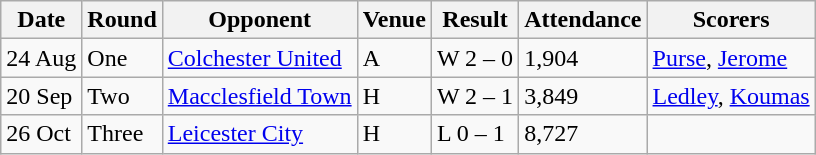<table class="wikitable">
<tr>
<th>Date</th>
<th>Round</th>
<th>Opponent</th>
<th>Venue</th>
<th>Result</th>
<th>Attendance</th>
<th>Scorers</th>
</tr>
<tr>
<td>24 Aug</td>
<td>One</td>
<td><a href='#'>Colchester United</a></td>
<td>A</td>
<td>W 2 – 0</td>
<td>1,904</td>
<td><a href='#'>Purse</a>, <a href='#'>Jerome</a></td>
</tr>
<tr>
<td>20 Sep</td>
<td>Two</td>
<td><a href='#'>Macclesfield Town</a></td>
<td>H</td>
<td>W 2 – 1</td>
<td>3,849</td>
<td><a href='#'>Ledley</a>, <a href='#'>Koumas</a></td>
</tr>
<tr>
<td>26 Oct</td>
<td>Three</td>
<td><a href='#'>Leicester City</a></td>
<td>H</td>
<td>L 0 – 1</td>
<td>8,727</td>
<td></td>
</tr>
</table>
